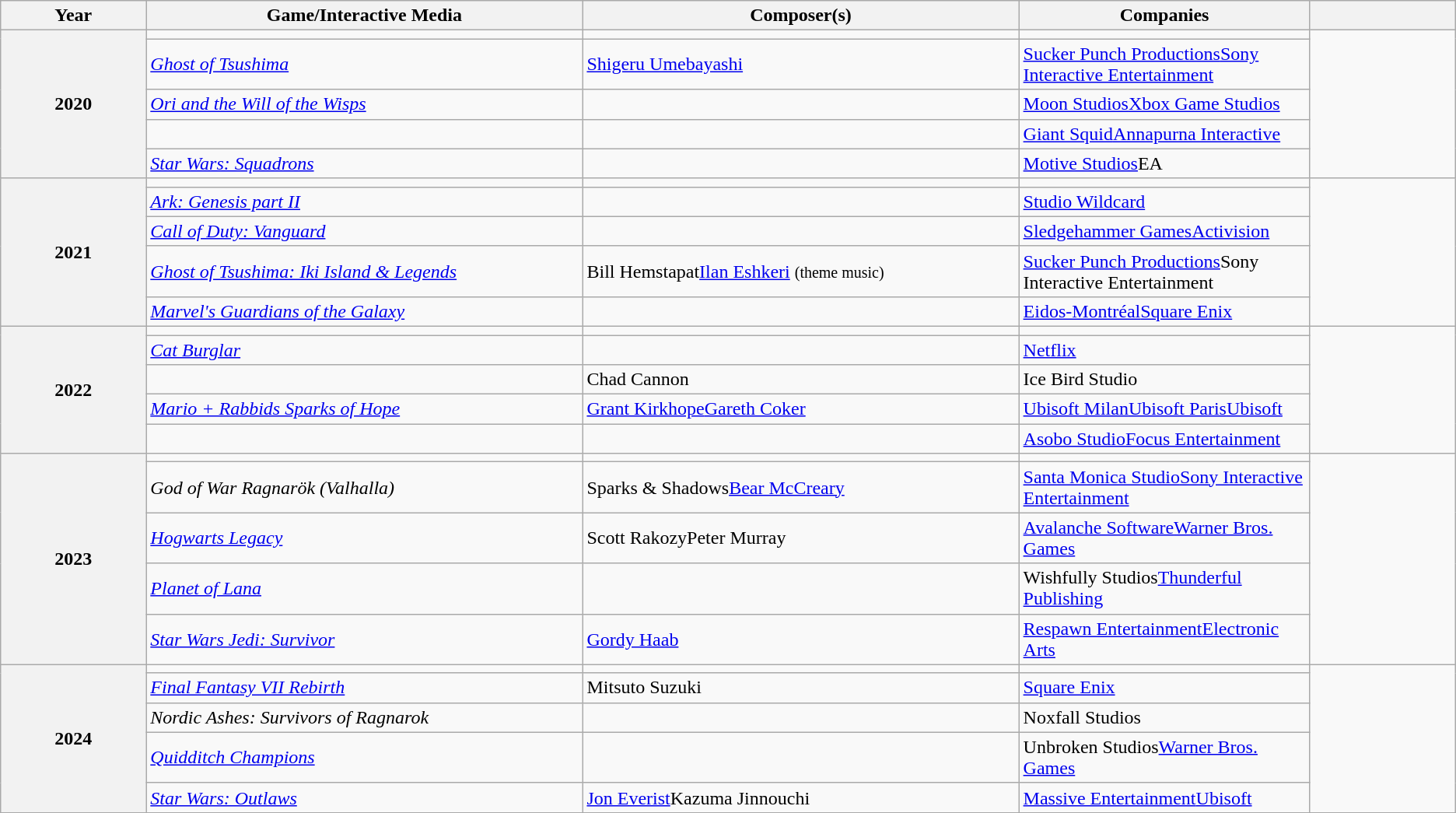<table class="wikitable sortable">
<tr>
<th scope=col width="10%">Year</th>
<th scope=col width="30%">Game/Interactive Media</th>
<th scope=col width="30%">Composer(s)</th>
<th scope=col width="20%">Companies</th>
<th scope=col width="10%"></th>
</tr>
<tr>
<th scope=rowgroup rowspan=5>2020</th>
<td></td>
<td></td>
<td></td>
<td rowspan=5></td>
</tr>
<tr>
<td><em><a href='#'>Ghost of Tsushima</a></em></td>
<td><a href='#'>Shigeru Umebayashi</a></td>
<td><a href='#'>Sucker Punch Productions</a><a href='#'>Sony Interactive Entertainment</a></td>
</tr>
<tr>
<td><em><a href='#'>Ori and the Will of the Wisps</a></em></td>
<td></td>
<td><a href='#'>Moon Studios</a><a href='#'>Xbox Game Studios</a></td>
</tr>
<tr>
<td></td>
<td></td>
<td><a href='#'>Giant Squid</a><a href='#'>Annapurna Interactive</a></td>
</tr>
<tr>
<td><em><a href='#'>Star Wars: Squadrons</a></em></td>
<td></td>
<td><a href='#'>Motive Studios</a>EA</td>
</tr>
<tr>
<th scope=rowgroup rowspan=5>2021</th>
<td></td>
<td></td>
<td></td>
<td rowspan=5></td>
</tr>
<tr>
<td><em><a href='#'>Ark: Genesis part II</a></em></td>
<td></td>
<td><a href='#'>Studio Wildcard</a></td>
</tr>
<tr>
<td><em><a href='#'>Call of Duty: Vanguard</a></em></td>
<td></td>
<td><a href='#'>Sledgehammer Games</a><a href='#'>Activision</a></td>
</tr>
<tr>
<td><em><a href='#'>Ghost of Tsushima: Iki Island & Legends</a></em></td>
<td>Bill Hemstapat<a href='#'>Ilan Eshkeri</a> <small>(theme music)</small></td>
<td><a href='#'>Sucker Punch Productions</a>Sony Interactive Entertainment</td>
</tr>
<tr>
<td><em><a href='#'>Marvel's Guardians of the Galaxy</a></em></td>
<td></td>
<td><a href='#'>Eidos-Montréal</a><a href='#'>Square Enix</a></td>
</tr>
<tr>
<th scope=rowgroup rowspan=5>2022</th>
<td></td>
<td></td>
<td></td>
<td rowspan=5></td>
</tr>
<tr>
<td><em><a href='#'>Cat Burglar</a></em></td>
<td></td>
<td><a href='#'>Netflix</a></td>
</tr>
<tr>
<td></td>
<td>Chad Cannon</td>
<td>Ice Bird Studio</td>
</tr>
<tr>
<td><em><a href='#'>Mario + Rabbids Sparks of Hope</a></em></td>
<td><a href='#'>Grant Kirkhope</a><a href='#'>Gareth Coker</a></td>
<td><a href='#'>Ubisoft Milan</a><a href='#'>Ubisoft Paris</a><a href='#'>Ubisoft</a></td>
</tr>
<tr>
<td></td>
<td></td>
<td><a href='#'>Asobo Studio</a><a href='#'>Focus Entertainment</a></td>
</tr>
<tr>
<th scope=rowgroup rowspan=5>2023</th>
<td></td>
<td></td>
<td></td>
<td rowspan=5></td>
</tr>
<tr>
<td><em>God of War Ragnarök (Valhalla)</em></td>
<td>Sparks & Shadows<a href='#'>Bear McCreary</a></td>
<td><a href='#'>Santa Monica Studio</a><a href='#'>Sony Interactive Entertainment</a></td>
</tr>
<tr>
<td><em><a href='#'>Hogwarts Legacy</a></em></td>
<td>Scott RakozyPeter Murray</td>
<td><a href='#'>Avalanche Software</a><a href='#'>Warner Bros. Games</a></td>
</tr>
<tr>
<td><em><a href='#'>Planet of Lana</a></em></td>
<td></td>
<td>Wishfully Studios<a href='#'>Thunderful Publishing</a></td>
</tr>
<tr>
<td><em><a href='#'>Star Wars Jedi: Survivor</a></em></td>
<td><a href='#'>Gordy Haab</a></td>
<td><a href='#'>Respawn Entertainment</a><a href='#'>Electronic Arts</a></td>
</tr>
<tr>
<th scope=rowgroup rowspan=5>2024</th>
<td></td>
<td></td>
<td></td>
<td rowspan=5></td>
</tr>
<tr>
<td><em><a href='#'>Final Fantasy VII Rebirth</a></em></td>
<td>Mitsuto Suzuki</td>
<td><a href='#'>Square Enix</a></td>
</tr>
<tr>
<td><em>Nordic Ashes: Survivors of Ragnarok</em></td>
<td></td>
<td>Noxfall Studios</td>
</tr>
<tr>
<td><em><a href='#'>Quidditch Champions</a></em></td>
<td></td>
<td>Unbroken Studios<a href='#'>Warner Bros. Games</a></td>
</tr>
<tr>
<td><em><a href='#'>Star Wars: Outlaws</a></em></td>
<td><a href='#'>Jon Everist</a>Kazuma Jinnouchi</td>
<td><a href='#'>Massive Entertainment</a><a href='#'>Ubisoft</a></td>
</tr>
</table>
